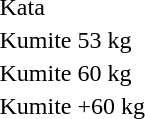<table>
<tr>
<td>Kata<br></td>
<td></td>
<td></td>
<td></td>
</tr>
<tr>
<td>Kumite 53 kg<br></td>
<td></td>
<td></td>
<td></td>
</tr>
<tr>
<td>Kumite 60 kg<br></td>
<td></td>
<td></td>
<td></td>
</tr>
<tr>
<td>Kumite +60 kg<br></td>
<td></td>
<td></td>
<td></td>
</tr>
</table>
